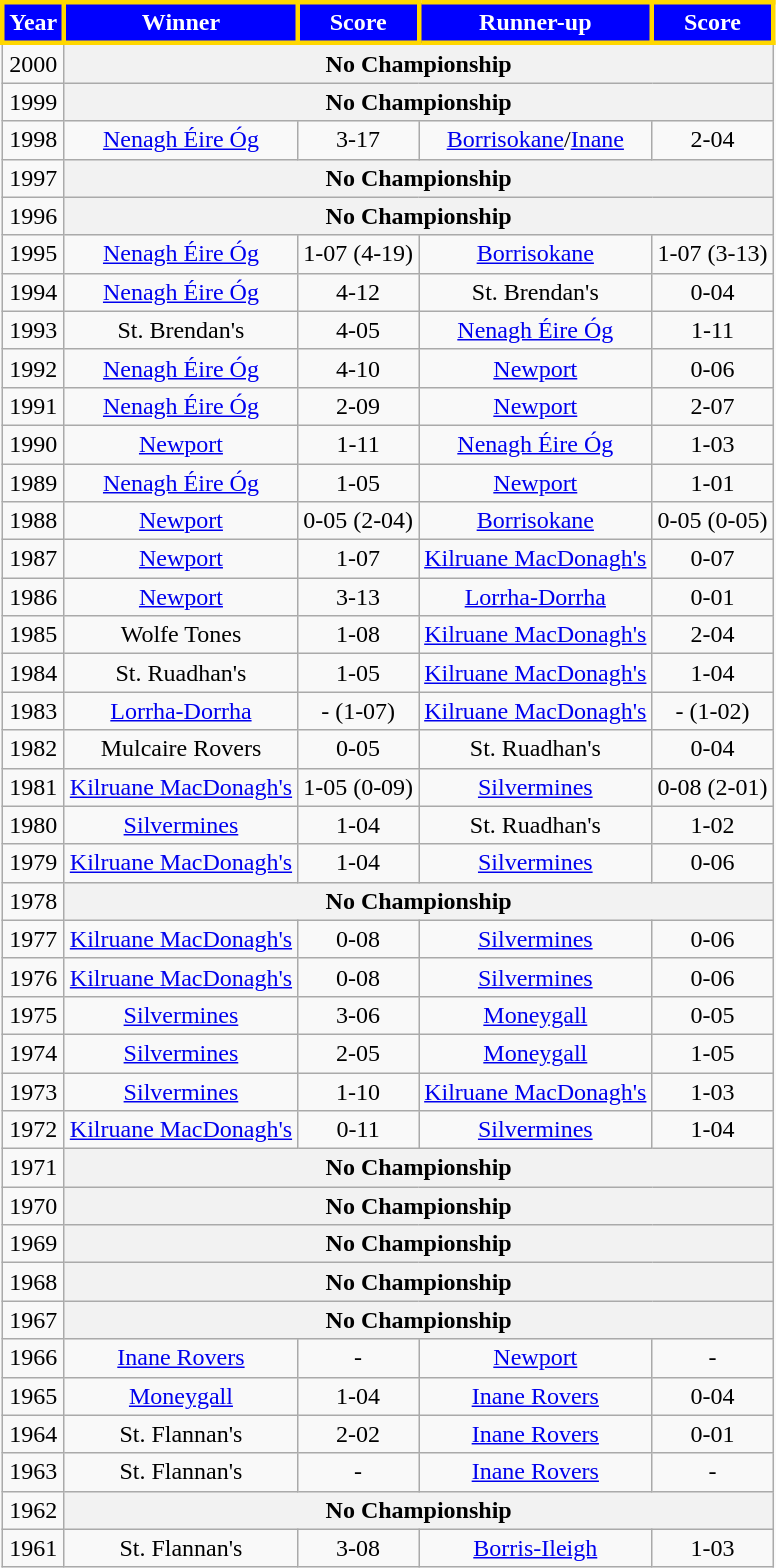<table class="wikitable" style="text-align:center;">
<tr>
<th style="background:blue;color:white;border:3px solid gold">Year</th>
<th style="background:blue;color:white;border:3px solid gold">Winner</th>
<th style="background:blue;color:white;border:3px solid gold">Score</th>
<th style="background:blue;color:white;border:3px solid gold">Runner-up</th>
<th style="background:blue;color:white;border:3px solid gold">Score</th>
</tr>
<tr>
<td>2000</td>
<th colspan="4">No Championship</th>
</tr>
<tr>
<td>1999</td>
<th colspan="4">No Championship</th>
</tr>
<tr>
<td>1998</td>
<td><a href='#'>Nenagh Éire Óg</a></td>
<td>3-17</td>
<td><a href='#'>Borrisokane</a>/<a href='#'>Inane</a></td>
<td>2-04</td>
</tr>
<tr>
<td>1997</td>
<th colspan="4">No Championship</th>
</tr>
<tr>
<td>1996</td>
<th colspan="4">No Championship</th>
</tr>
<tr>
<td>1995</td>
<td><a href='#'>Nenagh Éire Óg</a></td>
<td>1-07 (4-19)</td>
<td><a href='#'>Borrisokane</a></td>
<td>1-07 (3-13)</td>
</tr>
<tr>
<td>1994</td>
<td><a href='#'>Nenagh Éire Óg</a></td>
<td>4-12</td>
<td>St. Brendan's</td>
<td>0-04</td>
</tr>
<tr>
<td>1993</td>
<td>St. Brendan's</td>
<td>4-05</td>
<td><a href='#'>Nenagh Éire Óg</a></td>
<td>1-11</td>
</tr>
<tr>
<td>1992</td>
<td><a href='#'>Nenagh Éire Óg</a></td>
<td>4-10</td>
<td><a href='#'>Newport</a></td>
<td>0-06</td>
</tr>
<tr>
<td>1991</td>
<td><a href='#'>Nenagh Éire Óg</a></td>
<td>2-09</td>
<td><a href='#'>Newport</a></td>
<td>2-07</td>
</tr>
<tr>
<td>1990</td>
<td><a href='#'>Newport</a></td>
<td>1-11</td>
<td><a href='#'>Nenagh Éire Óg</a></td>
<td>1-03</td>
</tr>
<tr>
<td>1989</td>
<td><a href='#'>Nenagh Éire Óg</a></td>
<td>1-05</td>
<td><a href='#'>Newport</a></td>
<td>1-01</td>
</tr>
<tr>
<td>1988</td>
<td><a href='#'>Newport</a></td>
<td>0-05 (2-04)</td>
<td><a href='#'>Borrisokane</a></td>
<td>0-05 (0-05)</td>
</tr>
<tr>
<td>1987</td>
<td><a href='#'>Newport</a></td>
<td>1-07</td>
<td><a href='#'>Kilruane MacDonagh's</a></td>
<td>0-07</td>
</tr>
<tr>
<td>1986</td>
<td><a href='#'>Newport</a></td>
<td>3-13</td>
<td><a href='#'>Lorrha-Dorrha</a></td>
<td>0-01</td>
</tr>
<tr>
<td>1985</td>
<td>Wolfe Tones</td>
<td>1-08</td>
<td><a href='#'>Kilruane MacDonagh's</a></td>
<td>2-04</td>
</tr>
<tr>
<td>1984</td>
<td>St. Ruadhan's</td>
<td>1-05</td>
<td><a href='#'>Kilruane MacDonagh's</a></td>
<td>1-04</td>
</tr>
<tr>
<td>1983</td>
<td><a href='#'>Lorrha-Dorrha</a></td>
<td>- (1-07)</td>
<td><a href='#'>Kilruane MacDonagh's</a></td>
<td>- (1-02)</td>
</tr>
<tr>
<td>1982</td>
<td>Mulcaire Rovers</td>
<td>0-05</td>
<td>St. Ruadhan's</td>
<td>0-04</td>
</tr>
<tr>
<td>1981</td>
<td><a href='#'>Kilruane MacDonagh's</a></td>
<td>1-05 (0-09)</td>
<td><a href='#'>Silvermines</a></td>
<td>0-08 (2-01)</td>
</tr>
<tr>
<td>1980</td>
<td><a href='#'>Silvermines</a></td>
<td>1-04</td>
<td>St. Ruadhan's</td>
<td>1-02</td>
</tr>
<tr>
<td>1979</td>
<td><a href='#'>Kilruane MacDonagh's</a></td>
<td>1-04</td>
<td><a href='#'>Silvermines</a></td>
<td>0-06</td>
</tr>
<tr>
<td>1978</td>
<th colspan="4">No Championship</th>
</tr>
<tr>
<td>1977</td>
<td><a href='#'>Kilruane MacDonagh's</a></td>
<td>0-08</td>
<td><a href='#'>Silvermines</a></td>
<td>0-06</td>
</tr>
<tr>
<td>1976</td>
<td><a href='#'>Kilruane MacDonagh's</a></td>
<td>0-08</td>
<td><a href='#'>Silvermines</a></td>
<td>0-06</td>
</tr>
<tr>
<td>1975</td>
<td><a href='#'>Silvermines</a></td>
<td>3-06</td>
<td><a href='#'>Moneygall</a></td>
<td>0-05</td>
</tr>
<tr>
<td>1974</td>
<td><a href='#'>Silvermines</a></td>
<td>2-05</td>
<td><a href='#'>Moneygall</a></td>
<td>1-05</td>
</tr>
<tr>
<td>1973</td>
<td><a href='#'>Silvermines</a></td>
<td>1-10</td>
<td><a href='#'>Kilruane MacDonagh's</a></td>
<td>1-03</td>
</tr>
<tr>
<td>1972</td>
<td><a href='#'>Kilruane MacDonagh's</a></td>
<td>0-11</td>
<td><a href='#'>Silvermines</a></td>
<td>1-04</td>
</tr>
<tr>
<td>1971</td>
<th colspan="4">No Championship</th>
</tr>
<tr>
<td>1970</td>
<th colspan="4">No Championship</th>
</tr>
<tr>
<td>1969</td>
<th colspan="4">No Championship</th>
</tr>
<tr>
<td>1968</td>
<th colspan="4">No Championship</th>
</tr>
<tr>
<td>1967</td>
<th colspan="4">No Championship</th>
</tr>
<tr>
<td>1966</td>
<td><a href='#'>Inane Rovers</a></td>
<td>-</td>
<td><a href='#'>Newport</a></td>
<td>-</td>
</tr>
<tr>
<td>1965</td>
<td><a href='#'>Moneygall</a></td>
<td>1-04</td>
<td><a href='#'>Inane Rovers</a></td>
<td>0-04</td>
</tr>
<tr>
<td>1964</td>
<td>St. Flannan's</td>
<td>2-02</td>
<td><a href='#'>Inane Rovers</a></td>
<td>0-01</td>
</tr>
<tr>
<td>1963</td>
<td>St. Flannan's</td>
<td>-</td>
<td><a href='#'>Inane Rovers</a></td>
<td>-</td>
</tr>
<tr>
<td>1962</td>
<th colspan="4">No Championship</th>
</tr>
<tr>
<td>1961</td>
<td>St. Flannan's</td>
<td>3-08</td>
<td><a href='#'>Borris-Ileigh</a></td>
<td>1-03</td>
</tr>
</table>
